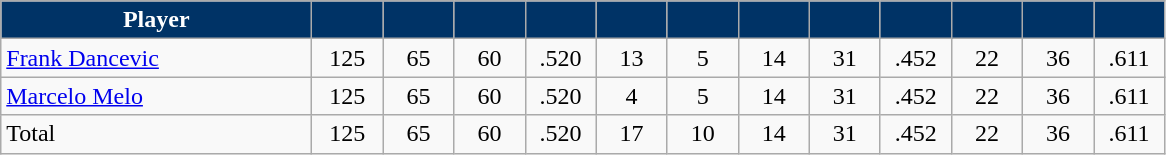<table class="wikitable" style="text-align:center">
<tr>
<th style="background:#003366; color:white" width="200px">Player</th>
<th style="background:#003366; color:white" width="40px"></th>
<th style="background:#003366; color:white" width="40px"></th>
<th style="background:#003366; color:white" width="40px"></th>
<th style="background:#003366; color:white" width="40px"></th>
<th style="background:#003366; color:white" width="40px"></th>
<th style="background:#003366; color:white" width="40px"></th>
<th style="background:#003366; color:white" width="40px"></th>
<th style="background:#003366; color:white" width="40px"></th>
<th style="background:#003366; color:white" width="40px"></th>
<th style="background:#003366; color:white" width="40px"></th>
<th style="background:#003366; color:white" width="40px"></th>
<th style="background:#003366; color:white" width="40px"></th>
</tr>
<tr>
<td style="text-align:left"><a href='#'>Frank Dancevic</a></td>
<td>125</td>
<td>65</td>
<td>60</td>
<td>.520</td>
<td>13</td>
<td>5</td>
<td>14</td>
<td>31</td>
<td>.452</td>
<td>22</td>
<td>36</td>
<td>.611</td>
</tr>
<tr>
<td style="text-align:left"><a href='#'>Marcelo Melo</a></td>
<td>125</td>
<td>65</td>
<td>60</td>
<td>.520</td>
<td>4</td>
<td>5</td>
<td>14</td>
<td>31</td>
<td>.452</td>
<td>22</td>
<td>36</td>
<td>.611</td>
</tr>
<tr>
<td style="text-align:left">Total</td>
<td>125</td>
<td>65</td>
<td>60</td>
<td>.520</td>
<td>17</td>
<td>10</td>
<td>14</td>
<td>31</td>
<td>.452</td>
<td>22</td>
<td>36</td>
<td>.611</td>
</tr>
</table>
